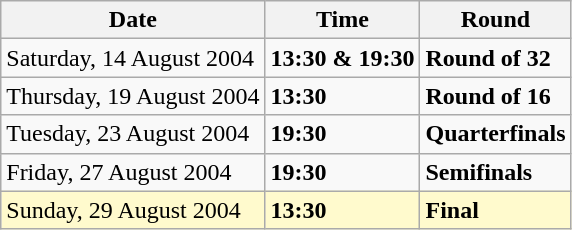<table class="wikitable">
<tr>
<th>Date</th>
<th>Time</th>
<th>Round</th>
</tr>
<tr>
<td>Saturday, 14 August 2004</td>
<td><strong>13:30 & 19:30</strong></td>
<td><strong>Round of 32</strong></td>
</tr>
<tr>
<td>Thursday, 19 August 2004</td>
<td><strong>13:30</strong></td>
<td><strong>Round of 16</strong></td>
</tr>
<tr>
<td>Tuesday, 23 August 2004</td>
<td><strong>19:30</strong></td>
<td><strong>Quarterfinals</strong></td>
</tr>
<tr>
<td>Friday, 27 August 2004</td>
<td><strong>19:30</strong></td>
<td><strong>Semifinals</strong></td>
</tr>
<tr>
<td style=background:lemonchiffon>Sunday, 29 August 2004</td>
<td style=background:lemonchiffon><strong>13:30</strong></td>
<td style=background:lemonchiffon><strong>Final</strong></td>
</tr>
</table>
